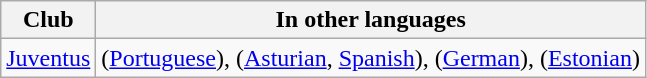<table class="wikitable sortable">
<tr>
<th>Club</th>
<th>In other languages</th>
</tr>
<tr>
<td> <a href='#'>Juventus</a></td>
<td> (<a href='#'>Portuguese</a>),  (<a href='#'>Asturian</a>, <a href='#'>Spanish</a>),  (<a href='#'>German</a>),  (<a href='#'>Estonian</a>)</td>
</tr>
</table>
